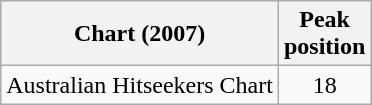<table class="wikitable">
<tr>
<th align="left">Chart (2007)</th>
<th align="left">Peak<br>position</th>
</tr>
<tr>
<td align="left">Australian Hitseekers Chart</td>
<td align="center">18</td>
</tr>
</table>
